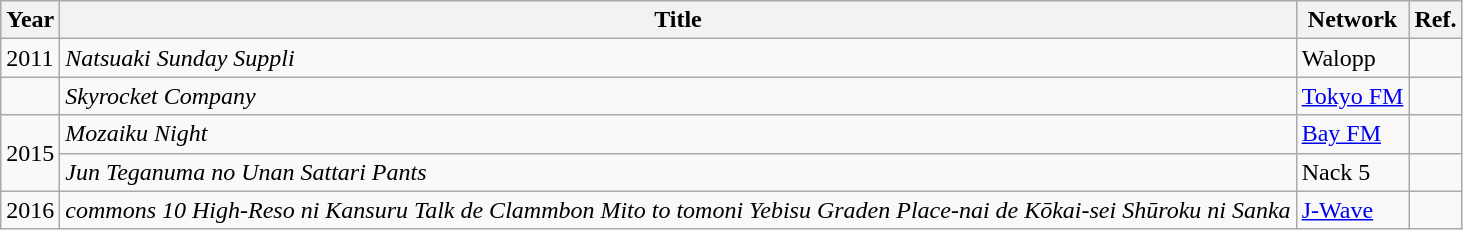<table class="wikitable">
<tr>
<th>Year</th>
<th>Title</th>
<th>Network</th>
<th>Ref.</th>
</tr>
<tr>
<td>2011</td>
<td><em>Natsuaki Sunday Suppli</em></td>
<td>Walopp</td>
<td></td>
</tr>
<tr>
<td></td>
<td><em>Skyrocket Company</em></td>
<td><a href='#'>Tokyo FM</a></td>
<td></td>
</tr>
<tr>
<td rowspan="2">2015</td>
<td><em>Mozaiku Night</em></td>
<td><a href='#'>Bay FM</a></td>
<td></td>
</tr>
<tr>
<td><em>Jun Teganuma no Unan Sattari Pants</em></td>
<td>Nack 5</td>
<td></td>
</tr>
<tr>
<td>2016</td>
<td><em>commons 10 High-Reso ni Kansuru Talk de Clammbon Mito to tomoni Yebisu Graden Place-nai de Kōkai-sei Shūroku ni Sanka</em></td>
<td><a href='#'>J-Wave</a></td>
<td></td>
</tr>
</table>
